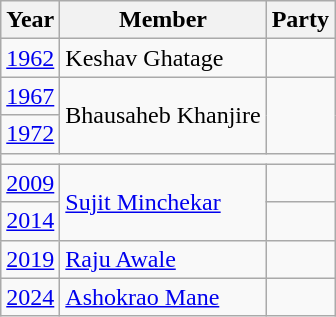<table class="wikitable">
<tr>
<th>Year</th>
<th>Member</th>
<th colspan="2">Party</th>
</tr>
<tr>
<td><a href='#'>1962</a></td>
<td>Keshav Ghatage</td>
<td></td>
</tr>
<tr>
<td><a href='#'>1967</a></td>
<td rowspan="2">Bhausaheb Khanjire</td>
</tr>
<tr>
<td><a href='#'>1972</a></td>
</tr>
<tr>
<td colspan="4"></td>
</tr>
<tr>
<td><a href='#'>2009</a></td>
<td rowspan="2"><a href='#'>Sujit Minchekar</a></td>
<td></td>
</tr>
<tr>
<td><a href='#'>2014</a></td>
</tr>
<tr>
<td><a href='#'>2019</a></td>
<td><a href='#'>Raju Awale</a></td>
<td></td>
</tr>
<tr>
<td><a href='#'>2024</a></td>
<td><a href='#'>Ashokrao Mane</a></td>
<td></td>
</tr>
</table>
